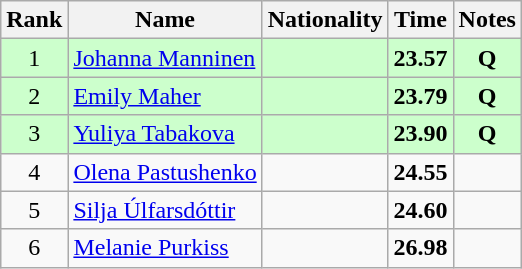<table class="wikitable sortable" style="text-align:center">
<tr>
<th>Rank</th>
<th>Name</th>
<th>Nationality</th>
<th>Time</th>
<th>Notes</th>
</tr>
<tr bgcolor=ccffcc>
<td>1</td>
<td align=left><a href='#'>Johanna Manninen</a></td>
<td align=left></td>
<td><strong>23.57</strong></td>
<td><strong>Q</strong></td>
</tr>
<tr bgcolor=ccffcc>
<td>2</td>
<td align=left><a href='#'>Emily Maher</a></td>
<td align=left></td>
<td><strong>23.79</strong></td>
<td><strong>Q</strong></td>
</tr>
<tr bgcolor=ccffcc>
<td>3</td>
<td align=left><a href='#'>Yuliya Tabakova</a></td>
<td align=left></td>
<td><strong>23.90</strong></td>
<td><strong>Q</strong></td>
</tr>
<tr>
<td>4</td>
<td align=left><a href='#'>Olena Pastushenko</a></td>
<td align=left></td>
<td><strong>24.55</strong></td>
<td></td>
</tr>
<tr>
<td>5</td>
<td align=left><a href='#'>Silja Úlfarsdóttir</a></td>
<td align=left></td>
<td><strong>24.60</strong></td>
<td></td>
</tr>
<tr>
<td>6</td>
<td align=left><a href='#'>Melanie Purkiss</a></td>
<td align=left></td>
<td><strong>26.98</strong></td>
<td></td>
</tr>
</table>
